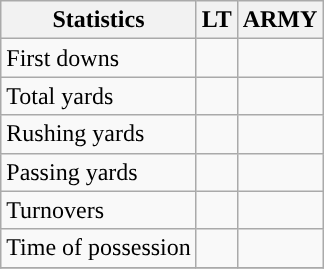<table class="wikitable" style="float: left;">
<tr>
<th>Statistics</th>
<th>LT</th>
<th>ARMY</th>
</tr>
<tr>
<td>First downs</td>
<td></td>
<td></td>
</tr>
<tr>
<td>Total yards</td>
<td></td>
<td></td>
</tr>
<tr>
<td>Rushing yards</td>
<td></td>
<td></td>
</tr>
<tr>
<td>Passing yards</td>
<td></td>
<td></td>
</tr>
<tr>
<td>Turnovers</td>
<td></td>
<td></td>
</tr>
<tr>
<td>Time of possession</td>
<td></td>
<td></td>
</tr>
<tr>
</tr>
</table>
